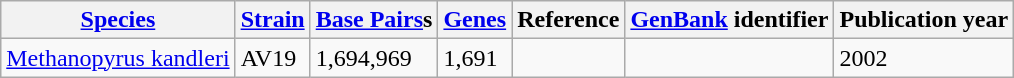<table class="wikitable sortable">
<tr>
<th><a href='#'>Species</a></th>
<th><a href='#'>Strain</a></th>
<th><a href='#'>Base Pairs</a>s</th>
<th><a href='#'>Genes</a></th>
<th>Reference</th>
<th><a href='#'>GenBank</a> identifier</th>
<th>Publication year</th>
</tr>
<tr>
<td><a href='#'>Methanopyrus kandleri</a></td>
<td>AV19</td>
<td>1,694,969</td>
<td>1,691</td>
<td></td>
<td></td>
<td>2002</td>
</tr>
</table>
